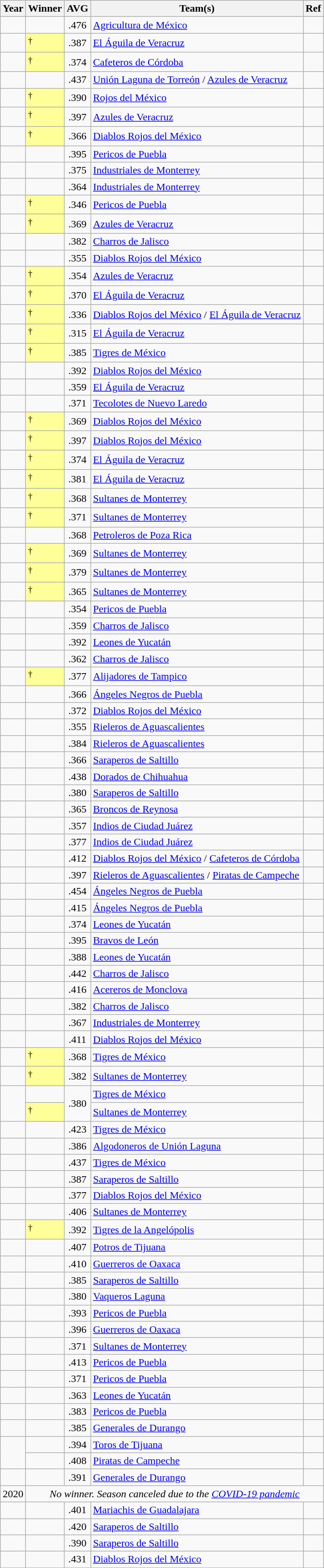<table class="wikitable sortable">
<tr>
<th scope="col">Year</th>
<th scope="col">Winner</th>
<th scope="col">AVG</th>
<th scope="col">Team(s)</th>
<th scope="col" class="unsortable">Ref</th>
</tr>
<tr>
<td align=center></td>
<td> </td>
<td align=center>.476</td>
<td><a href='#'>Agricultura de México</a></td>
<td align=center></td>
</tr>
<tr>
<td align=center></td>
<td bgcolor="#ffff99"> <sup>†</sup></td>
<td align=center>.387</td>
<td><a href='#'>El Águila de Veracruz</a></td>
<td align=center></td>
</tr>
<tr>
<td align=center></td>
<td bgcolor="#ffff99"> <sup>†</sup></td>
<td align=center>.374</td>
<td><a href='#'>Cafeteros de Córdoba</a></td>
<td align=center></td>
</tr>
<tr>
<td align=center></td>
<td> </td>
<td align=center>.437</td>
<td><a href='#'>Unión Laguna de Torreón</a> / <a href='#'>Azules de Veracruz</a></td>
<td align=center></td>
</tr>
<tr>
<td align=center></td>
<td bgcolor="#ffff99"> <sup>†</sup></td>
<td align=center>.390</td>
<td><a href='#'>Rojos del México</a></td>
<td align=center></td>
</tr>
<tr>
<td align=center></td>
<td bgcolor="#ffff99"> <sup>†</sup></td>
<td align=center>.397</td>
<td><a href='#'>Azules de Veracruz</a></td>
<td align=center></td>
</tr>
<tr>
<td align=center></td>
<td bgcolor="#ffff99"> <sup>†</sup></td>
<td align=center>.366</td>
<td><a href='#'>Diablos Rojos del México</a></td>
<td align=center></td>
</tr>
<tr>
<td align=center></td>
<td> </td>
<td align=center>.395</td>
<td><a href='#'>Pericos de Puebla</a></td>
<td align=center></td>
</tr>
<tr>
<td align=center></td>
<td> </td>
<td align=center>.375</td>
<td><a href='#'>Industriales de Monterrey</a></td>
<td align=center></td>
</tr>
<tr>
<td align=center></td>
<td> </td>
<td align=center>.364</td>
<td><a href='#'>Industriales de Monterrey</a></td>
<td align=center></td>
</tr>
<tr>
<td align=center></td>
<td bgcolor="#ffff99"> <sup>†</sup></td>
<td align=center>.346</td>
<td><a href='#'>Pericos de Puebla</a></td>
<td align=center></td>
</tr>
<tr>
<td align=center></td>
<td bgcolor="#ffff99"> <sup>†</sup></td>
<td align=center>.369</td>
<td><a href='#'>Azules de Veracruz</a></td>
<td align=center></td>
</tr>
<tr>
<td align=center></td>
<td> </td>
<td align=center>.382</td>
<td><a href='#'>Charros de Jalisco</a></td>
<td align=center></td>
</tr>
<tr>
<td align=center></td>
<td> </td>
<td align=center>.355</td>
<td><a href='#'>Diablos Rojos del México</a></td>
<td align=center></td>
</tr>
<tr>
<td align=center></td>
<td bgcolor="#ffff99"> <sup>†</sup></td>
<td align=center>.354</td>
<td><a href='#'>Azules de Veracruz</a></td>
<td align=center></td>
</tr>
<tr>
<td align=center></td>
<td bgcolor="#ffff99"> <sup>†</sup></td>
<td align=center>.370</td>
<td><a href='#'>El Águila de Veracruz</a></td>
<td align=center></td>
</tr>
<tr>
<td align=center></td>
<td bgcolor="#ffff99"> <sup>†</sup></td>
<td align=center>.336</td>
<td><a href='#'>Diablos Rojos del México</a> / <a href='#'>El Águila de Veracruz</a></td>
<td align=center></td>
</tr>
<tr>
<td align=center></td>
<td bgcolor="#ffff99"> <sup>†</sup></td>
<td align=center>.315</td>
<td><a href='#'>El Águila de Veracruz</a></td>
<td align=center></td>
</tr>
<tr>
<td align=center></td>
<td bgcolor="#ffff99"> <sup>†</sup></td>
<td align=center>.385</td>
<td><a href='#'>Tigres de México</a></td>
<td align=center></td>
</tr>
<tr>
<td align=center></td>
<td> </td>
<td align=center>.392</td>
<td><a href='#'>Diablos Rojos del México</a></td>
<td align=center></td>
</tr>
<tr>
<td align=center></td>
<td> </td>
<td align=center>.359</td>
<td><a href='#'>El Águila de Veracruz</a></td>
<td align=center></td>
</tr>
<tr>
<td align=center></td>
<td> </td>
<td align=center>.371</td>
<td><a href='#'>Tecolotes de Nuevo Laredo</a></td>
<td align=center></td>
</tr>
<tr>
<td align=center></td>
<td bgcolor="#ffff99"> <sup>†</sup></td>
<td align=center>.369</td>
<td><a href='#'>Diablos Rojos del México</a></td>
<td align=center></td>
</tr>
<tr>
<td align=center></td>
<td bgcolor="#ffff99"> <sup>†</sup></td>
<td align=center>.397</td>
<td><a href='#'>Diablos Rojos del México</a></td>
<td align=center></td>
</tr>
<tr>
<td align=center></td>
<td bgcolor="#ffff99"> <sup>†</sup></td>
<td align=center>.374</td>
<td><a href='#'>El Águila de Veracruz</a></td>
<td align=center></td>
</tr>
<tr>
<td align=center></td>
<td bgcolor="#ffff99"> <sup>†</sup></td>
<td align=center>.381</td>
<td><a href='#'>El Águila de Veracruz</a></td>
<td align=center></td>
</tr>
<tr>
<td align=center></td>
<td bgcolor="#ffff99"> <sup>†</sup></td>
<td align=center>.368</td>
<td><a href='#'>Sultanes de Monterrey</a></td>
<td align=center></td>
</tr>
<tr>
<td align=center></td>
<td bgcolor="#ffff99"> <sup>†</sup></td>
<td align=center>.371</td>
<td><a href='#'>Sultanes de Monterrey</a></td>
<td align=center></td>
</tr>
<tr>
<td align=center></td>
<td> </td>
<td align=center>.368</td>
<td><a href='#'>Petroleros de Poza Rica</a></td>
<td align=center></td>
</tr>
<tr>
<td align=center></td>
<td bgcolor="#ffff99"> <sup>†</sup></td>
<td align=center>.369</td>
<td><a href='#'>Sultanes de Monterrey</a></td>
<td align=center></td>
</tr>
<tr>
<td align=center></td>
<td bgcolor="#ffff99"> <sup>†</sup></td>
<td align=center>.379</td>
<td><a href='#'>Sultanes de Monterrey</a></td>
<td align=center></td>
</tr>
<tr>
<td align=center></td>
<td bgcolor="#ffff99"> <sup>†</sup></td>
<td align=center>.365</td>
<td><a href='#'>Sultanes de Monterrey</a></td>
<td align=center></td>
</tr>
<tr>
<td align=center></td>
<td> </td>
<td align=center>.354</td>
<td><a href='#'>Pericos de Puebla</a></td>
<td align=center></td>
</tr>
<tr>
<td align=center></td>
<td> </td>
<td align=center>.359</td>
<td><a href='#'>Charros de Jalisco</a></td>
<td align=center></td>
</tr>
<tr>
<td align=center></td>
<td> </td>
<td align=center>.392</td>
<td><a href='#'>Leones de Yucatán</a></td>
<td align=center></td>
</tr>
<tr>
<td align=center></td>
<td> </td>
<td align=center>.362</td>
<td><a href='#'>Charros de Jalisco</a></td>
<td align=center></td>
</tr>
<tr>
<td align=center></td>
<td bgcolor="#ffff99"> <sup>†</sup></td>
<td align=center>.377</td>
<td><a href='#'>Alijadores de Tampico</a></td>
<td align=center></td>
</tr>
<tr>
<td align=center></td>
<td> </td>
<td align=center>.366</td>
<td><a href='#'>Ángeles Negros de Puebla</a></td>
<td align=center></td>
</tr>
<tr>
<td align=center></td>
<td> </td>
<td align=center>.372</td>
<td><a href='#'>Diablos Rojos del México</a></td>
<td align=center></td>
</tr>
<tr>
<td align=center></td>
<td> </td>
<td align=center>.355</td>
<td><a href='#'>Rieleros de Aguascalientes</a></td>
<td align=center></td>
</tr>
<tr>
<td align=center></td>
<td> </td>
<td align=center>.384</td>
<td><a href='#'>Rieleros de Aguascalientes</a></td>
<td align=center></td>
</tr>
<tr>
<td align=center></td>
<td> </td>
<td align=center>.366</td>
<td><a href='#'>Saraperos de Saltillo</a></td>
<td align=center></td>
</tr>
<tr>
<td align=center></td>
<td> </td>
<td align=center>.438</td>
<td><a href='#'>Dorados de Chihuahua</a></td>
<td align=center></td>
</tr>
<tr>
<td align=center></td>
<td> </td>
<td align=center>.380</td>
<td><a href='#'>Saraperos de Saltillo</a></td>
<td align=center></td>
</tr>
<tr>
<td align=center></td>
<td> </td>
<td align=center>.365</td>
<td><a href='#'>Broncos de Reynosa</a></td>
<td align=center></td>
</tr>
<tr>
<td align=center></td>
<td> </td>
<td align=center>.357</td>
<td><a href='#'>Indios de Ciudad Juárez</a></td>
<td align=center></td>
</tr>
<tr>
<td align=center></td>
<td> </td>
<td align=center>.377</td>
<td><a href='#'>Indios de Ciudad Juárez</a></td>
<td align=center></td>
</tr>
<tr>
<td align=center></td>
<td> </td>
<td align=center>.412</td>
<td><a href='#'>Diablos Rojos del México</a> / <a href='#'>Cafeteros de Córdoba</a></td>
<td align=center></td>
</tr>
<tr>
<td align=center></td>
<td> </td>
<td align=center>.397</td>
<td><a href='#'>Rieleros de Aguascalientes</a> / <a href='#'>Piratas de Campeche</a></td>
<td align=center></td>
</tr>
<tr>
<td align=center></td>
<td> </td>
<td align=center>.454</td>
<td><a href='#'>Ángeles Negros de Puebla</a></td>
<td align=center></td>
</tr>
<tr>
<td align=center></td>
<td> </td>
<td align=center>.415</td>
<td><a href='#'>Ángeles Negros de Puebla</a></td>
<td align=center></td>
</tr>
<tr>
<td align=center></td>
<td> </td>
<td align=center>.374</td>
<td><a href='#'>Leones de Yucatán</a></td>
<td align=center></td>
</tr>
<tr>
<td align=center></td>
<td> </td>
<td align=center>.395</td>
<td><a href='#'>Bravos de León</a></td>
<td align=center></td>
</tr>
<tr>
<td align=center></td>
<td> </td>
<td align=center>.388</td>
<td><a href='#'>Leones de Yucatán</a></td>
<td align=center></td>
</tr>
<tr>
<td align=center></td>
<td> </td>
<td align=center>.442</td>
<td><a href='#'>Charros de Jalisco</a></td>
<td align=center></td>
</tr>
<tr>
<td align=center></td>
<td> </td>
<td align=center>.416</td>
<td><a href='#'>Acereros de Monclova</a></td>
<td align=center></td>
</tr>
<tr>
<td align=center></td>
<td> </td>
<td align=center>.382</td>
<td><a href='#'>Charros de Jalisco</a></td>
<td align=center></td>
</tr>
<tr>
<td align=center></td>
<td> </td>
<td align=center>.367</td>
<td><a href='#'>Industriales de Monterrey</a></td>
<td align=center></td>
</tr>
<tr>
<td align=center></td>
<td> </td>
<td align=center>.411</td>
<td><a href='#'>Diablos Rojos del México</a></td>
<td align=center></td>
</tr>
<tr>
<td align=center></td>
<td bgcolor="#ffff99"> <sup>†</sup></td>
<td align=center>.368</td>
<td><a href='#'>Tigres de México</a></td>
<td align=center></td>
</tr>
<tr>
<td align=center></td>
<td bgcolor="#ffff99"> <sup>†</sup></td>
<td align=center>.382</td>
<td><a href='#'>Sultanes de Monterrey</a></td>
<td align=center></td>
</tr>
<tr>
<td rowspan=2 align=center></td>
<td> </td>
<td rowspan=2 align=center>.380</td>
<td><a href='#'>Tigres de México</a></td>
<td rowspan=2 align=center></td>
</tr>
<tr>
<td bgcolor="#ffff99"> <sup>†</sup></td>
<td><a href='#'>Sultanes de Monterrey</a></td>
</tr>
<tr>
<td align=center></td>
<td> </td>
<td align=center>.423</td>
<td><a href='#'>Tigres de México</a></td>
<td align=center></td>
</tr>
<tr>
<td align=center></td>
<td> </td>
<td align=center>.386</td>
<td><a href='#'>Algodoneros de Unión Laguna</a></td>
<td align=center></td>
</tr>
<tr>
<td align=center></td>
<td> </td>
<td align=center>.437</td>
<td><a href='#'>Tigres de México</a></td>
<td align=center></td>
</tr>
<tr>
<td align=center></td>
<td> </td>
<td align=center>.387</td>
<td><a href='#'>Saraperos de Saltillo</a></td>
<td align=center></td>
</tr>
<tr>
<td align=center></td>
<td> </td>
<td align=center>.377</td>
<td><a href='#'>Diablos Rojos del México</a></td>
<td align=center></td>
</tr>
<tr>
<td align=center></td>
<td> </td>
<td align=center>.406</td>
<td><a href='#'>Sultanes de Monterrey</a></td>
<td align=center></td>
</tr>
<tr>
<td align=center></td>
<td bgcolor="#ffff99"> <sup>†</sup></td>
<td align=center>.392</td>
<td><a href='#'>Tigres de la Angelópolis</a></td>
<td align=center></td>
</tr>
<tr>
<td align=center></td>
<td> </td>
<td align=center>.407</td>
<td><a href='#'>Potros de Tijuana</a></td>
<td align=center></td>
</tr>
<tr>
<td align=center></td>
<td> </td>
<td align=center>.410</td>
<td><a href='#'>Guerreros de Oaxaca</a></td>
<td align=center></td>
</tr>
<tr>
<td align=center></td>
<td> </td>
<td align=center>.385</td>
<td><a href='#'>Saraperos de Saltillo</a></td>
<td align=center></td>
</tr>
<tr>
<td align=center></td>
<td> </td>
<td align=center>.380</td>
<td><a href='#'>Vaqueros Laguna</a></td>
<td align=center></td>
</tr>
<tr>
<td align=center></td>
<td> </td>
<td align=center>.393</td>
<td><a href='#'>Pericos de Puebla</a></td>
<td align=center></td>
</tr>
<tr>
<td align=center></td>
<td> </td>
<td align=center>.396</td>
<td><a href='#'>Guerreros de Oaxaca</a></td>
<td align=center></td>
</tr>
<tr>
<td align=center></td>
<td> </td>
<td align=center>.371</td>
<td><a href='#'>Sultanes de Monterrey</a></td>
<td align=center></td>
</tr>
<tr>
<td align=center></td>
<td> </td>
<td align=center>.413</td>
<td><a href='#'>Pericos de Puebla</a></td>
<td align=center></td>
</tr>
<tr>
<td align=center></td>
<td> </td>
<td align=center>.371</td>
<td><a href='#'>Pericos de Puebla</a></td>
<td align=center></td>
</tr>
<tr>
<td align=center></td>
<td> </td>
<td align=center>.363</td>
<td><a href='#'>Leones de Yucatán</a></td>
<td align=center></td>
</tr>
<tr>
<td align=center></td>
<td> </td>
<td align=center>.383</td>
<td><a href='#'>Pericos de Puebla</a></td>
<td align=center></td>
</tr>
<tr>
<td align=center></td>
<td> </td>
<td align=center>.385</td>
<td><a href='#'>Generales de Durango</a></td>
<td align=center></td>
</tr>
<tr>
<td rowspan=2 align=center></td>
<td> </td>
<td align=center>.394</td>
<td><a href='#'>Toros de Tijuana</a></td>
<td align=center></td>
</tr>
<tr>
<td> </td>
<td align=center>.408</td>
<td><a href='#'>Piratas de Campeche</a></td>
<td align=center></td>
</tr>
<tr>
<td align=center></td>
<td> </td>
<td align=center>.391</td>
<td><a href='#'>Generales de Durango</a></td>
<td align=center></td>
</tr>
<tr>
<td align=center>2020</td>
<td colspan=4 align=center><em>No winner. Season canceled due to the <a href='#'>COVID-19 pandemic</a></em></td>
</tr>
<tr>
<td align=center></td>
<td> </td>
<td align=center>.401</td>
<td><a href='#'>Mariachis de Guadalajara</a></td>
<td align=center></td>
</tr>
<tr>
<td align=center></td>
<td> </td>
<td align=center>.420</td>
<td><a href='#'>Saraperos de Saltillo</a></td>
<td align=center></td>
</tr>
<tr>
<td align=center></td>
<td> </td>
<td align=center>.390</td>
<td><a href='#'>Saraperos de Saltillo</a></td>
<td align=center></td>
</tr>
<tr>
<td align=center></td>
<td> </td>
<td align=center>.431</td>
<td><a href='#'>Diablos Rojos del México</a></td>
<td align=center></td>
</tr>
<tr>
</tr>
</table>
